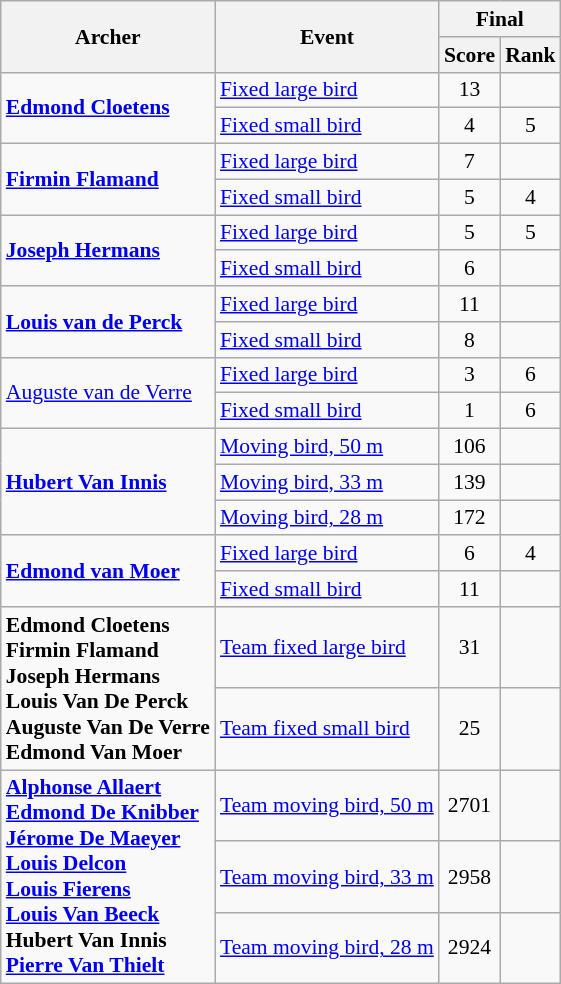<table class=wikitable style="font-size:90%">
<tr>
<th rowspan=2>Archer</th>
<th rowspan=2>Event</th>
<th colspan=2>Final</th>
</tr>
<tr>
<th>Score</th>
<th>Rank</th>
</tr>
<tr>
<td rowspan=2><strong><a href='#'>Edmond Cloetens</a></strong></td>
<td><a href='#'>Fixed large bird</a></td>
<td align=center>13</td>
<td align=center></td>
</tr>
<tr>
<td><a href='#'>Fixed small bird</a></td>
<td align=center>4</td>
<td align=center>5</td>
</tr>
<tr>
<td rowspan=2><strong><a href='#'>Firmin Flamand</a></strong></td>
<td><a href='#'>Fixed large bird</a></td>
<td align=center>7</td>
<td align=center></td>
</tr>
<tr>
<td><a href='#'>Fixed small bird</a></td>
<td align=center>5</td>
<td align=center>4</td>
</tr>
<tr>
<td rowspan=2><strong><a href='#'>Joseph Hermans</a></strong></td>
<td><a href='#'>Fixed large bird</a></td>
<td align=center>5</td>
<td align=center>5</td>
</tr>
<tr>
<td><a href='#'>Fixed small bird</a></td>
<td align=center>6</td>
<td align=center></td>
</tr>
<tr>
<td rowspan=2><strong><a href='#'>Louis van de Perck</a></strong></td>
<td><a href='#'>Fixed large bird</a></td>
<td align=center>11</td>
<td align=center></td>
</tr>
<tr>
<td><a href='#'>Fixed small bird</a></td>
<td align=center>8</td>
<td align=center></td>
</tr>
<tr>
<td rowspan=2><a href='#'>Auguste van de Verre</a></td>
<td><a href='#'>Fixed large bird</a></td>
<td align=center>3</td>
<td align=center>6</td>
</tr>
<tr>
<td><a href='#'>Fixed small bird</a></td>
<td align=center>1</td>
<td align=center>6</td>
</tr>
<tr>
<td rowspan=3><strong><a href='#'>Hubert Van Innis</a></strong></td>
<td><a href='#'>Moving bird, 50 m</a></td>
<td align=center>106</td>
<td align=center></td>
</tr>
<tr>
<td><a href='#'>Moving bird, 33 m</a></td>
<td align=center>139</td>
<td align=center></td>
</tr>
<tr>
<td><a href='#'>Moving bird, 28 m</a></td>
<td align=center>172</td>
<td align=center></td>
</tr>
<tr>
<td rowspan=2><strong><a href='#'>Edmond van Moer</a></strong></td>
<td><a href='#'>Fixed large bird</a></td>
<td align=center>6</td>
<td align=center>4</td>
</tr>
<tr>
<td><a href='#'>Fixed small bird</a></td>
<td align=center>11</td>
<td align=center></td>
</tr>
<tr>
<td rowspan=2><strong>Edmond Cloetens <br> Firmin Flamand <br> Joseph Hermans <br> Louis Van De Perck <br> Auguste Van De Verre <br> Edmond Van Moer</strong></td>
<td><a href='#'>Team fixed large bird</a></td>
<td align=center>31</td>
<td align=center></td>
</tr>
<tr>
<td><a href='#'>Team fixed small bird</a></td>
<td align=center>25</td>
<td align=center></td>
</tr>
<tr>
<td rowspan=3><strong><a href='#'>Alphonse Allaert</a> <br> <a href='#'>Edmond De Knibber</a> <br> <a href='#'>Jérome De Maeyer</a> <br> <a href='#'>Louis Delcon</a> <br> <a href='#'>Louis Fierens</a> <br> <a href='#'>Louis Van Beeck</a> <br> Hubert Van Innis <br> <a href='#'>Pierre Van Thielt</a></strong></td>
<td><a href='#'>Team moving bird, 50 m</a></td>
<td align=center>2701</td>
<td align=center></td>
</tr>
<tr>
<td><a href='#'>Team moving bird, 33 m</a></td>
<td align=center>2958</td>
<td align=center></td>
</tr>
<tr>
<td><a href='#'>Team moving bird, 28 m</a></td>
<td align=center>2924</td>
<td align=center></td>
</tr>
</table>
